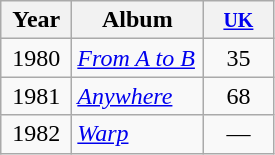<table class="wikitable">
<tr>
<th style="width:40px;">Year</th>
<th style="width:80px;">Album</th>
<th style="width:40px;"><small><a href='#'>UK</a></small><br></th>
</tr>
<tr>
<td style="text-align:center;">1980</td>
<td><em><a href='#'>From A to B</a></em></td>
<td style="text-align:center;">35</td>
</tr>
<tr>
<td style="text-align:center;">1981</td>
<td><em><a href='#'>Anywhere</a></em></td>
<td style="text-align:center;">68</td>
</tr>
<tr>
<td style="text-align:center;">1982</td>
<td><em><a href='#'>Warp</a></em></td>
<td style="text-align:center;">—</td>
</tr>
</table>
